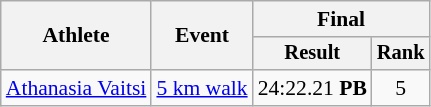<table class="wikitable" style="font-size:90%">
<tr>
<th rowspan=2>Athlete</th>
<th rowspan=2>Event</th>
<th colspan=2>Final</th>
</tr>
<tr style="font-size:95%">
<th>Result</th>
<th>Rank</th>
</tr>
<tr align=center>
<td align=left><a href='#'>Athanasia Vaitsi</a></td>
<td align=left><a href='#'>5 km walk</a></td>
<td>24:22.21 <strong>PB</strong></td>
<td>5</td>
</tr>
</table>
